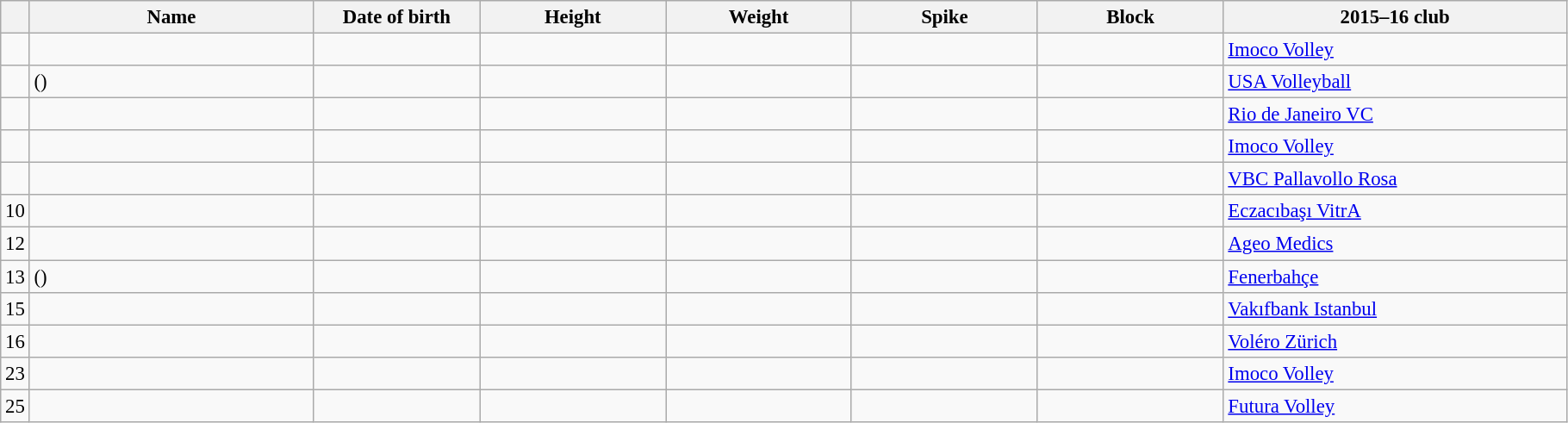<table class="wikitable sortable" style="font-size:95%; text-align:center;">
<tr>
<th></th>
<th style="width:14em">Name</th>
<th style="width:8em">Date of birth</th>
<th style="width:9em">Height</th>
<th style="width:9em">Weight</th>
<th style="width:9em">Spike</th>
<th style="width:9em">Block</th>
<th style="width:17em">2015–16 club</th>
</tr>
<tr>
<td></td>
<td style="text-align:left;"></td>
<td style="text-align:right;"></td>
<td></td>
<td></td>
<td></td>
<td></td>
<td style="text-align:left;"> <a href='#'>Imoco Volley</a></td>
</tr>
<tr>
<td></td>
<td style="text-align:left;"> ()</td>
<td style="text-align:right;"></td>
<td></td>
<td></td>
<td></td>
<td></td>
<td style="text-align:left;"> <a href='#'>USA Volleyball</a></td>
</tr>
<tr>
<td></td>
<td style="text-align:left;"></td>
<td style="text-align:right;"></td>
<td></td>
<td></td>
<td></td>
<td></td>
<td style="text-align:left;"> <a href='#'>Rio de Janeiro VC</a></td>
</tr>
<tr>
<td></td>
<td style="text-align:left;"></td>
<td style="text-align:right;"></td>
<td></td>
<td></td>
<td></td>
<td></td>
<td style="text-align:left;"> <a href='#'>Imoco Volley</a></td>
</tr>
<tr>
<td></td>
<td style="text-align:left;"></td>
<td style="text-align:right;"></td>
<td></td>
<td></td>
<td></td>
<td></td>
<td style="text-align:left;"> <a href='#'>VBC Pallavollo Rosa</a></td>
</tr>
<tr>
<td>10</td>
<td style="text-align:left;"></td>
<td style="text-align:right;"></td>
<td></td>
<td></td>
<td></td>
<td></td>
<td style="text-align:left;"> <a href='#'>Eczacıbaşı VitrA</a></td>
</tr>
<tr>
<td>12</td>
<td style="text-align:left;"></td>
<td style="text-align:right;"></td>
<td></td>
<td></td>
<td></td>
<td></td>
<td style="text-align:left;"> <a href='#'>Ageo Medics</a></td>
</tr>
<tr>
<td>13</td>
<td style="text-align:left;"> ()</td>
<td style="text-align:right;"></td>
<td></td>
<td></td>
<td></td>
<td></td>
<td style="text-align:left;"> <a href='#'>Fenerbahçe</a></td>
</tr>
<tr>
<td>15</td>
<td style="text-align:left;"></td>
<td style="text-align:right;"></td>
<td></td>
<td></td>
<td></td>
<td></td>
<td style="text-align:left;"> <a href='#'>Vakıfbank Istanbul</a></td>
</tr>
<tr>
<td>16</td>
<td style="text-align:left;"></td>
<td style="text-align:right;"></td>
<td></td>
<td></td>
<td></td>
<td></td>
<td style="text-align:left;"> <a href='#'>Voléro Zürich</a></td>
</tr>
<tr>
<td>23</td>
<td style="text-align:left;"></td>
<td style="text-align:right;"></td>
<td></td>
<td></td>
<td></td>
<td></td>
<td style="text-align:left;"> <a href='#'>Imoco Volley</a></td>
</tr>
<tr>
<td>25</td>
<td style="text-align:left;"></td>
<td style="text-align:right;"></td>
<td></td>
<td></td>
<td></td>
<td></td>
<td style="text-align:left;"> <a href='#'>Futura Volley</a></td>
</tr>
</table>
